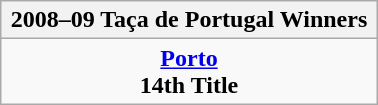<table class="wikitable" style="text-align: center; margin: 0 auto; width: 20%">
<tr>
<th>2008–09 Taça de Portugal Winners</th>
</tr>
<tr>
<td><strong><a href='#'>Porto</a></strong><br><strong>14th Title</strong></td>
</tr>
</table>
